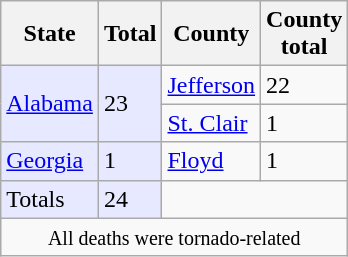<table class="wikitable" style="margin:0 0 0.5em 1em;float:left;">
<tr>
<th>State</th>
<th>Total</th>
<th>County</th>
<th>County<br>total</th>
</tr>
<tr>
<td rowspan=2 bgcolor="#e6e9ff"><a href='#'>Alabama</a></td>
<td rowspan=2 bgcolor="#e6e9ff">23</td>
<td><a href='#'>Jefferson</a></td>
<td>22</td>
</tr>
<tr>
<td><a href='#'>St. Clair</a></td>
<td>1</td>
</tr>
<tr>
<td rowspan=1 bgcolor="#e6e9ff"><a href='#'>Georgia</a></td>
<td rowspan=1 bgcolor="#e6e9ff">1</td>
<td><a href='#'>Floyd</a></td>
<td>1</td>
</tr>
<tr>
<td bgcolor="#e6e9ff">Totals</td>
<td bgcolor="#e6e9ff">24</td>
<td colspan=2></td>
</tr>
<tr>
<td colspan=4 align=center><small>All deaths were tornado-related</small></td>
</tr>
</table>
